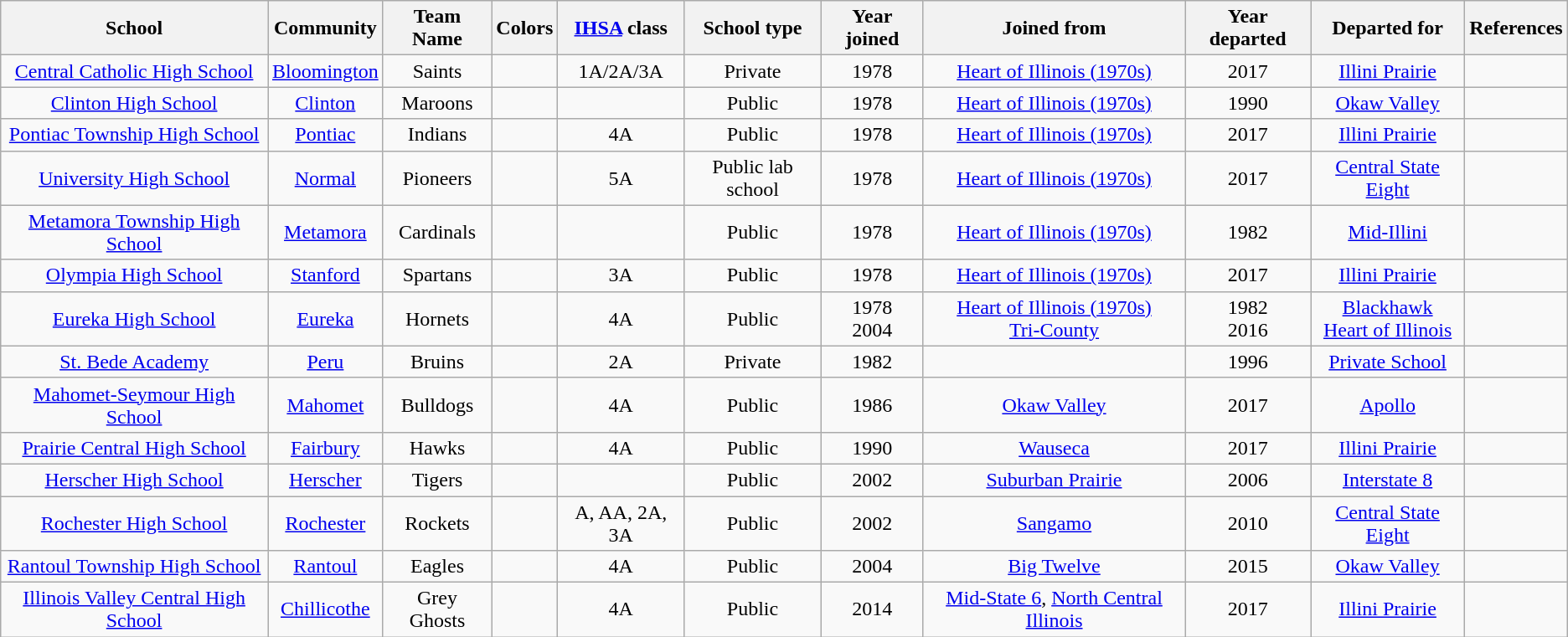<table class="wikitable sortable" style="text-align:center;">
<tr>
<th>School</th>
<th>Community</th>
<th>Team Name</th>
<th>Colors</th>
<th><a href='#'>IHSA</a> class</th>
<th>School type</th>
<th>Year joined</th>
<th>Joined from</th>
<th>Year departed</th>
<th>Departed for</th>
<th>References</th>
</tr>
<tr>
<td><a href='#'>Central Catholic High School</a></td>
<td><a href='#'>Bloomington</a></td>
<td>Saints</td>
<td>  </td>
<td>1A/2A/3A</td>
<td>Private</td>
<td>1978</td>
<td><a href='#'>Heart of Illinois (1970s)</a></td>
<td>2017</td>
<td><a href='#'>Illini Prairie</a></td>
<td></td>
</tr>
<tr>
<td><a href='#'>Clinton High School</a></td>
<td><a href='#'>Clinton</a></td>
<td>Maroons</td>
<td> </td>
<td></td>
<td>Public</td>
<td>1978</td>
<td><a href='#'>Heart of Illinois (1970s)</a></td>
<td>1990</td>
<td><a href='#'>Okaw Valley</a></td>
<td></td>
</tr>
<tr>
<td><a href='#'>Pontiac Township High School</a></td>
<td><a href='#'>Pontiac</a></td>
<td>Indians</td>
<td> </td>
<td>4A</td>
<td>Public</td>
<td>1978</td>
<td><a href='#'>Heart of Illinois (1970s)</a></td>
<td>2017</td>
<td><a href='#'>Illini Prairie</a></td>
<td></td>
</tr>
<tr>
<td><a href='#'>University High School</a></td>
<td><a href='#'>Normal</a></td>
<td>Pioneers</td>
<td> </td>
<td>5A</td>
<td>Public lab school</td>
<td>1978</td>
<td><a href='#'>Heart of Illinois (1970s)</a></td>
<td>2017</td>
<td><a href='#'>Central State Eight</a></td>
<td></td>
</tr>
<tr>
<td><a href='#'>Metamora Township High School</a></td>
<td><a href='#'>Metamora</a></td>
<td>Cardinals</td>
<td> </td>
<td></td>
<td>Public</td>
<td>1978</td>
<td><a href='#'>Heart of Illinois (1970s)</a></td>
<td>1982</td>
<td><a href='#'>Mid-Illini</a></td>
<td></td>
</tr>
<tr>
<td><a href='#'>Olympia High School</a></td>
<td><a href='#'>Stanford</a></td>
<td>Spartans</td>
<td>  </td>
<td>3A</td>
<td>Public</td>
<td>1978</td>
<td><a href='#'>Heart of Illinois (1970s)</a></td>
<td>2017</td>
<td><a href='#'>Illini Prairie</a></td>
<td></td>
</tr>
<tr>
<td><a href='#'>Eureka High School</a></td>
<td><a href='#'>Eureka</a></td>
<td>Hornets</td>
<td> </td>
<td>4A</td>
<td>Public</td>
<td>1978<br>2004</td>
<td><a href='#'>Heart of Illinois (1970s)</a><br><a href='#'>Tri-County</a></td>
<td>1982<br>2016</td>
<td><a href='#'>Blackhawk</a><br><a href='#'>Heart of Illinois</a></td>
<td></td>
</tr>
<tr>
<td><a href='#'>St. Bede Academy</a></td>
<td><a href='#'>Peru</a></td>
<td>Bruins</td>
<td> </td>
<td>2A</td>
<td>Private</td>
<td>1982</td>
<td></td>
<td>1996</td>
<td><a href='#'>Private School</a></td>
<td></td>
</tr>
<tr>
<td><a href='#'>Mahomet-Seymour High School</a></td>
<td><a href='#'>Mahomet</a></td>
<td>Bulldogs</td>
<td> </td>
<td>4A</td>
<td>Public</td>
<td>1986</td>
<td><a href='#'>Okaw Valley</a></td>
<td>2017</td>
<td><a href='#'>Apollo</a></td>
<td></td>
</tr>
<tr>
<td><a href='#'>Prairie Central High School</a></td>
<td><a href='#'>Fairbury</a></td>
<td>Hawks</td>
<td> </td>
<td>4A</td>
<td>Public</td>
<td>1990</td>
<td><a href='#'>Wauseca</a></td>
<td>2017</td>
<td><a href='#'>Illini Prairie</a></td>
<td></td>
</tr>
<tr>
<td><a href='#'>Herscher High School</a></td>
<td><a href='#'>Herscher</a></td>
<td>Tigers</td>
<td> </td>
<td></td>
<td>Public</td>
<td>2002</td>
<td><a href='#'>Suburban Prairie</a></td>
<td>2006</td>
<td><a href='#'>Interstate 8</a></td>
<td></td>
</tr>
<tr>
<td><a href='#'>Rochester High School</a></td>
<td><a href='#'>Rochester</a></td>
<td>Rockets</td>
<td> </td>
<td>A, AA, 2A, 3A</td>
<td>Public</td>
<td>2002</td>
<td><a href='#'>Sangamo</a></td>
<td>2010</td>
<td><a href='#'>Central State Eight</a></td>
<td></td>
</tr>
<tr>
<td><a href='#'>Rantoul Township High School</a></td>
<td><a href='#'>Rantoul</a></td>
<td>Eagles</td>
<td> </td>
<td>4A</td>
<td>Public</td>
<td>2004</td>
<td><a href='#'>Big Twelve</a></td>
<td>2015</td>
<td><a href='#'>Okaw Valley</a></td>
<td></td>
</tr>
<tr>
<td><a href='#'>Illinois Valley Central High School</a></td>
<td><a href='#'>Chillicothe</a></td>
<td>Grey Ghosts</td>
<td> </td>
<td>4A</td>
<td>Public</td>
<td>2014</td>
<td><a href='#'>Mid-State 6</a>, <a href='#'>North Central Illinois</a></td>
<td>2017</td>
<td><a href='#'>Illini Prairie</a></td>
<td></td>
</tr>
</table>
